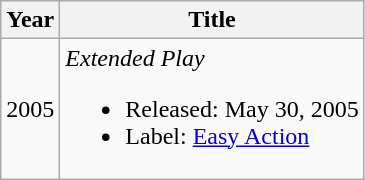<table class="wikitable">
<tr>
<th>Year</th>
<th>Title</th>
</tr>
<tr>
<td>2005</td>
<td><em>Extended Play</em><br><ul><li>Released: May 30, 2005</li><li>Label: <a href='#'>Easy Action</a></li></ul></td>
</tr>
</table>
